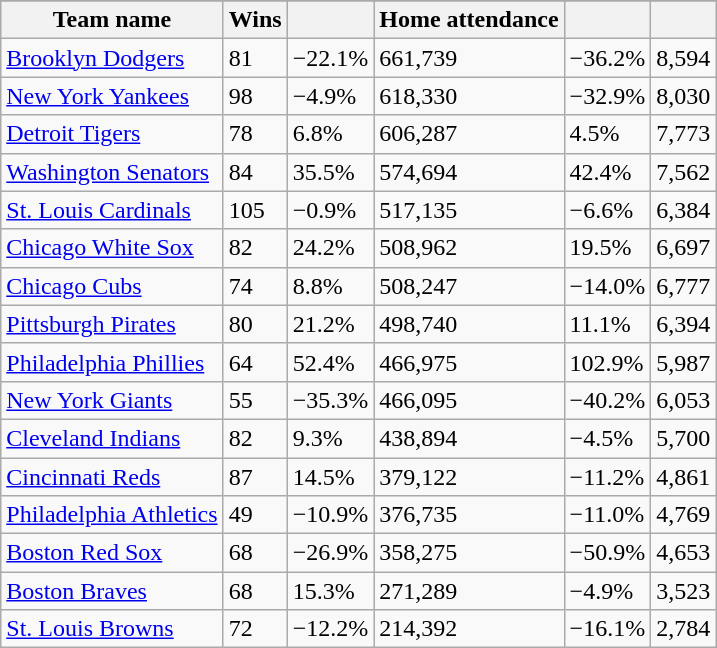<table class="wikitable sortable">
<tr style="text-align:center; font-size:larger;">
</tr>
<tr>
<th>Team name</th>
<th>Wins</th>
<th></th>
<th>Home attendance</th>
<th></th>
<th></th>
</tr>
<tr>
<td><a href='#'>Brooklyn Dodgers</a></td>
<td>81</td>
<td>−22.1%</td>
<td>661,739</td>
<td>−36.2%</td>
<td>8,594</td>
</tr>
<tr>
<td><a href='#'>New York Yankees</a></td>
<td>98</td>
<td>−4.9%</td>
<td>618,330</td>
<td>−32.9%</td>
<td>8,030</td>
</tr>
<tr>
<td><a href='#'>Detroit Tigers</a></td>
<td>78</td>
<td>6.8%</td>
<td>606,287</td>
<td>4.5%</td>
<td>7,773</td>
</tr>
<tr>
<td><a href='#'>Washington Senators</a></td>
<td>84</td>
<td>35.5%</td>
<td>574,694</td>
<td>42.4%</td>
<td>7,562</td>
</tr>
<tr>
<td><a href='#'>St. Louis Cardinals</a></td>
<td>105</td>
<td>−0.9%</td>
<td>517,135</td>
<td>−6.6%</td>
<td>6,384</td>
</tr>
<tr>
<td><a href='#'>Chicago White Sox</a></td>
<td>82</td>
<td>24.2%</td>
<td>508,962</td>
<td>19.5%</td>
<td>6,697</td>
</tr>
<tr>
<td><a href='#'>Chicago Cubs</a></td>
<td>74</td>
<td>8.8%</td>
<td>508,247</td>
<td>−14.0%</td>
<td>6,777</td>
</tr>
<tr>
<td><a href='#'>Pittsburgh Pirates</a></td>
<td>80</td>
<td>21.2%</td>
<td>498,740</td>
<td>11.1%</td>
<td>6,394</td>
</tr>
<tr>
<td><a href='#'>Philadelphia Phillies</a></td>
<td>64</td>
<td>52.4%</td>
<td>466,975</td>
<td>102.9%</td>
<td>5,987</td>
</tr>
<tr>
<td><a href='#'>New York Giants</a></td>
<td>55</td>
<td>−35.3%</td>
<td>466,095</td>
<td>−40.2%</td>
<td>6,053</td>
</tr>
<tr>
<td><a href='#'>Cleveland Indians</a></td>
<td>82</td>
<td>9.3%</td>
<td>438,894</td>
<td>−4.5%</td>
<td>5,700</td>
</tr>
<tr>
<td><a href='#'>Cincinnati Reds</a></td>
<td>87</td>
<td>14.5%</td>
<td>379,122</td>
<td>−11.2%</td>
<td>4,861</td>
</tr>
<tr>
<td><a href='#'>Philadelphia Athletics</a></td>
<td>49</td>
<td>−10.9%</td>
<td>376,735</td>
<td>−11.0%</td>
<td>4,769</td>
</tr>
<tr>
<td><a href='#'>Boston Red Sox</a></td>
<td>68</td>
<td>−26.9%</td>
<td>358,275</td>
<td>−50.9%</td>
<td>4,653</td>
</tr>
<tr>
<td><a href='#'>Boston Braves</a></td>
<td>68</td>
<td>15.3%</td>
<td>271,289</td>
<td>−4.9%</td>
<td>3,523</td>
</tr>
<tr>
<td><a href='#'>St. Louis Browns</a></td>
<td>72</td>
<td>−12.2%</td>
<td>214,392</td>
<td>−16.1%</td>
<td>2,784</td>
</tr>
</table>
